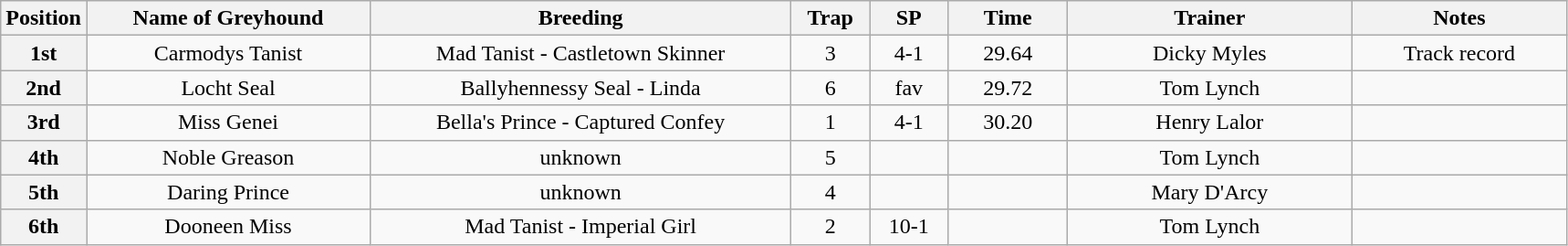<table class="wikitable" style="text-align:center">
<tr>
<th width=50>Position</th>
<th width=200>Name of Greyhound</th>
<th width=300>Breeding</th>
<th width=50>Trap</th>
<th width=50>SP</th>
<th width=80>Time</th>
<th width=200>Trainer</th>
<th width=150>Notes</th>
</tr>
<tr>
<th>1st</th>
<td>Carmodys Tanist</td>
<td>Mad Tanist - Castletown Skinner</td>
<td>3</td>
<td>4-1</td>
<td>29.64</td>
<td>Dicky Myles</td>
<td>Track record</td>
</tr>
<tr>
<th>2nd</th>
<td>Locht Seal</td>
<td>Ballyhennessy Seal - Linda</td>
<td>6</td>
<td>fav</td>
<td>29.72</td>
<td>Tom Lynch</td>
<td></td>
</tr>
<tr>
<th>3rd</th>
<td>Miss Genei</td>
<td>Bella's Prince - Captured Confey</td>
<td>1</td>
<td>4-1</td>
<td>30.20</td>
<td>Henry Lalor</td>
<td></td>
</tr>
<tr>
<th>4th</th>
<td>Noble Greason</td>
<td>unknown</td>
<td>5</td>
<td></td>
<td></td>
<td>Tom Lynch</td>
<td></td>
</tr>
<tr>
<th>5th</th>
<td>Daring Prince</td>
<td>unknown</td>
<td>4</td>
<td></td>
<td></td>
<td>Mary D'Arcy</td>
<td></td>
</tr>
<tr>
<th>6th</th>
<td>Dooneen Miss</td>
<td>Mad Tanist - Imperial Girl</td>
<td>2</td>
<td>10-1</td>
<td></td>
<td>Tom Lynch</td>
<td></td>
</tr>
</table>
